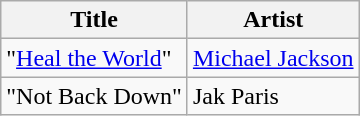<table class="wikitable sortable">
<tr>
<th>Title</th>
<th>Artist</th>
</tr>
<tr>
<td>"<a href='#'>Heal the World</a>"</td>
<td><a href='#'>Michael Jackson</a></td>
</tr>
<tr>
<td>"Not Back Down"</td>
<td>Jak Paris</td>
</tr>
</table>
